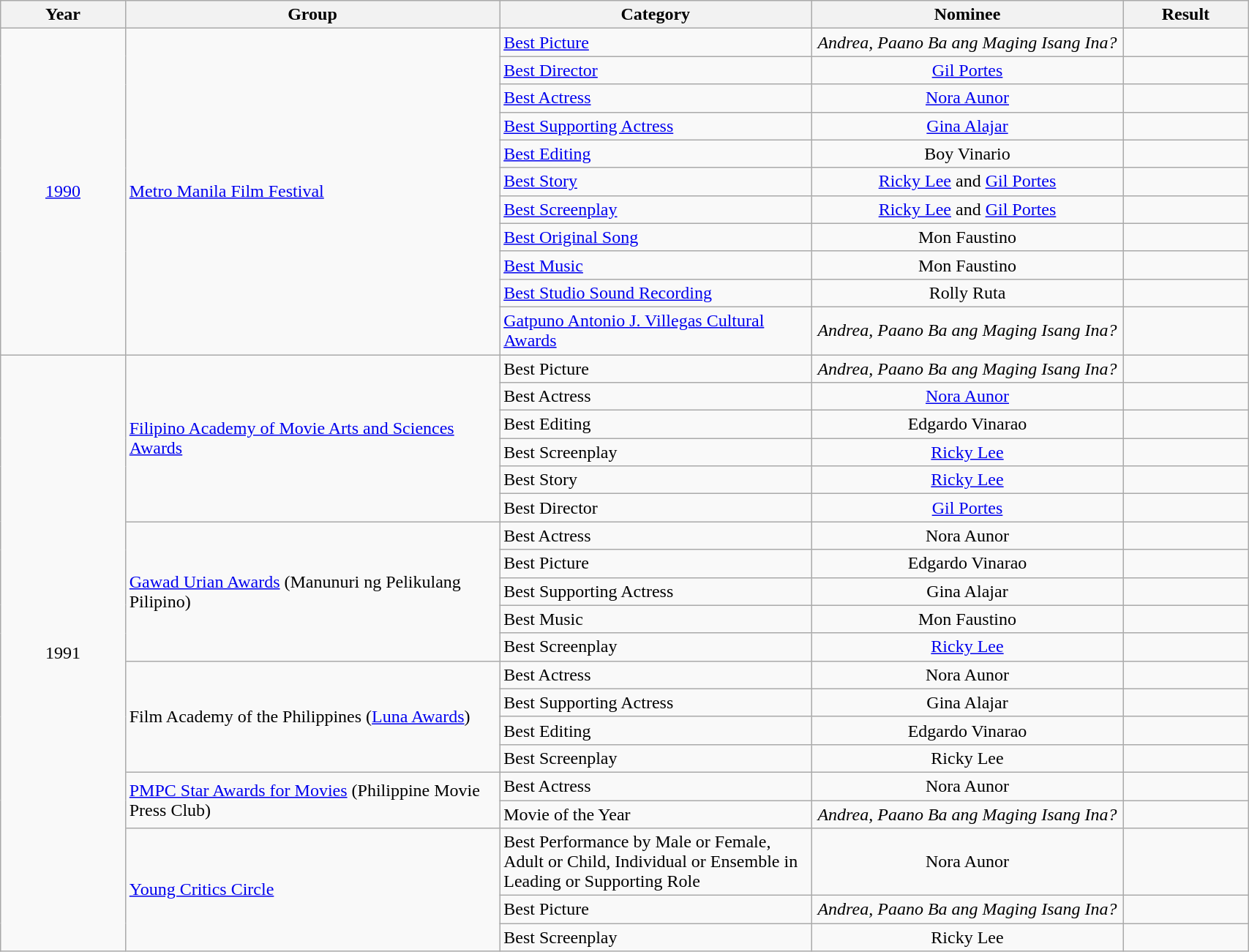<table | width="90%" class="wikitable sortable">
<tr>
<th width="10%">Year</th>
<th width="30%">Group</th>
<th width="25%">Category</th>
<th width="25%">Nominee</th>
<th width="10%">Result</th>
</tr>
<tr>
<td rowspan="11" align="center"><a href='#'>1990</a></td>
<td rowspan="11" align="left"><a href='#'>Metro Manila Film Festival</a></td>
<td align="left"><a href='#'>Best Picture</a></td>
<td align="center"><em>Andrea, Paano Ba ang Maging Isang Ina?</em></td>
<td></td>
</tr>
<tr>
<td align="left"><a href='#'>Best Director</a></td>
<td align="center"><a href='#'>Gil Portes</a></td>
<td></td>
</tr>
<tr>
<td align="left"><a href='#'>Best Actress</a></td>
<td align="center"><a href='#'>Nora Aunor</a></td>
<td></td>
</tr>
<tr>
<td align="left"><a href='#'>Best Supporting Actress</a></td>
<td align="center"><a href='#'>Gina Alajar</a></td>
<td></td>
</tr>
<tr>
<td align="left"><a href='#'>Best Editing</a></td>
<td align="center">Boy Vinario</td>
<td></td>
</tr>
<tr>
<td align="left"><a href='#'>Best Story</a></td>
<td align="center"><a href='#'>Ricky Lee</a> and <a href='#'>Gil Portes</a></td>
<td></td>
</tr>
<tr>
<td align="left"><a href='#'>Best Screenplay</a></td>
<td align="center"><a href='#'>Ricky Lee</a> and <a href='#'>Gil Portes</a></td>
<td></td>
</tr>
<tr>
<td align="left"><a href='#'>Best Original Song</a></td>
<td align="center">Mon Faustino</td>
<td></td>
</tr>
<tr>
<td align="left"><a href='#'>Best Music</a></td>
<td align="center">Mon Faustino</td>
<td></td>
</tr>
<tr>
<td align="left"><a href='#'>Best Studio Sound Recording</a></td>
<td align="center">Rolly Ruta</td>
<td></td>
</tr>
<tr>
<td align="left"><a href='#'>Gatpuno Antonio J. Villegas Cultural Awards</a></td>
<td align="center"><em>Andrea, Paano Ba ang Maging Isang Ina?</em></td>
<td></td>
</tr>
<tr>
<td rowspan="20" align="center">1991</td>
<td rowspan="6" align="left"><a href='#'>Filipino Academy of Movie Arts and Sciences Awards</a></td>
<td align="left">Best Picture</td>
<td align="center"><em>Andrea, Paano Ba ang Maging Isang Ina?</em></td>
<td></td>
</tr>
<tr>
<td align="left">Best Actress</td>
<td align="center"><a href='#'>Nora Aunor</a></td>
<td></td>
</tr>
<tr>
<td align="left">Best Editing</td>
<td align="center">Edgardo Vinarao</td>
<td></td>
</tr>
<tr>
<td align="left">Best Screenplay</td>
<td align="center"><a href='#'>Ricky Lee</a></td>
<td></td>
</tr>
<tr>
<td align="left">Best Story</td>
<td align="center"><a href='#'>Ricky Lee</a></td>
<td></td>
</tr>
<tr>
<td align="left">Best Director</td>
<td align="center"><a href='#'>Gil Portes</a></td>
<td></td>
</tr>
<tr>
<td rowspan="5" align="left"><a href='#'>Gawad Urian Awards</a> (Manunuri ng Pelikulang Pilipino)</td>
<td align="left">Best Actress</td>
<td align="center">Nora Aunor</td>
<td></td>
</tr>
<tr>
<td align="left">Best Picture</td>
<td align="center">Edgardo Vinarao</td>
<td></td>
</tr>
<tr>
<td align="left">Best Supporting Actress</td>
<td align="center">Gina Alajar</td>
<td></td>
</tr>
<tr>
<td align="left">Best Music</td>
<td align="center">Mon Faustino</td>
<td></td>
</tr>
<tr>
<td align="left">Best Screenplay</td>
<td align="center"><a href='#'>Ricky Lee</a></td>
<td></td>
</tr>
<tr>
<td rowspan="4" align="left">Film Academy of the Philippines (<a href='#'>Luna Awards</a>)</td>
<td align="left">Best Actress</td>
<td align="center">Nora Aunor</td>
<td></td>
</tr>
<tr>
<td align="left">Best Supporting Actress</td>
<td align="center">Gina Alajar</td>
<td></td>
</tr>
<tr>
<td align="left">Best Editing</td>
<td align="center">Edgardo Vinarao</td>
<td></td>
</tr>
<tr>
<td align="left">Best Screenplay</td>
<td align="center">Ricky Lee</td>
<td></td>
</tr>
<tr>
<td rowspan="2" align="left"><a href='#'>PMPC Star Awards for Movies</a> (Philippine Movie Press Club)</td>
<td align="left">Best Actress</td>
<td align="center">Nora Aunor</td>
<td></td>
</tr>
<tr>
<td align="left">Movie of the Year</td>
<td align="center"><em>Andrea, Paano Ba ang Maging Isang Ina?</em></td>
<td></td>
</tr>
<tr>
<td rowspan="4" align="left"><a href='#'>Young Critics Circle</a></td>
<td align="left">Best Performance by Male or Female, Adult or Child, Individual or Ensemble in Leading or Supporting Role</td>
<td align="center">Nora Aunor</td>
<td></td>
</tr>
<tr>
<td align="left">Best Picture</td>
<td align="center"><em>Andrea, Paano Ba ang Maging Isang Ina?</em></td>
<td></td>
</tr>
<tr>
<td align="left">Best Screenplay</td>
<td align="center">Ricky Lee</td>
<td></td>
</tr>
</table>
